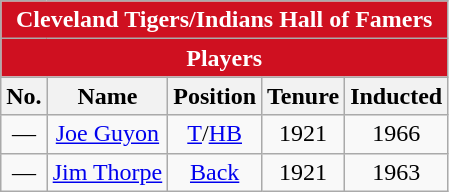<table class="wikitable" style="text-align:center">
<tr>
<th colspan="5" style="background:#CF1020; color:white;">Cleveland Tigers/Indians Hall of Famers</th>
</tr>
<tr>
<th colspan="5" style="background:#CF1020; color:white;">Players</th>
</tr>
<tr>
<th>No.</th>
<th>Name</th>
<th>Position</th>
<th>Tenure</th>
<th>Inducted</th>
</tr>
<tr>
<td>—</td>
<td><a href='#'>Joe Guyon</a></td>
<td><a href='#'>T</a>/<a href='#'>HB</a></td>
<td>1921</td>
<td>1966</td>
</tr>
<tr>
<td>—</td>
<td><a href='#'>Jim Thorpe</a></td>
<td><a href='#'>Back</a></td>
<td>1921</td>
<td>1963</td>
</tr>
</table>
